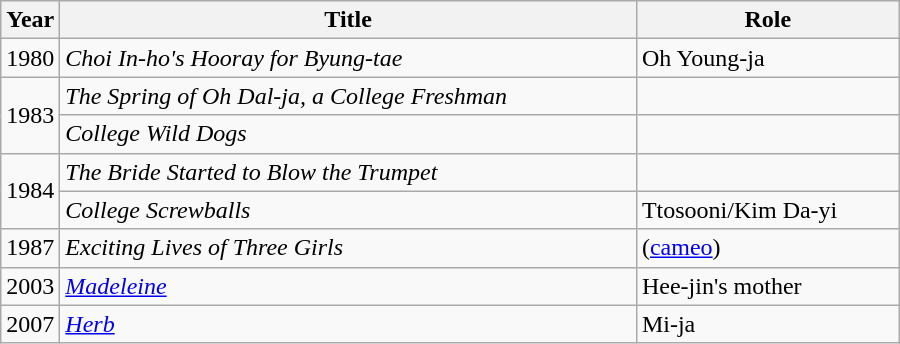<table class="wikitable" style="width:600px">
<tr>
<th width=10>Year</th>
<th>Title</th>
<th>Role</th>
</tr>
<tr>
<td>1980</td>
<td><em>Choi In-ho's Hooray for Byung-tae</em></td>
<td>Oh Young-ja</td>
</tr>
<tr>
<td rowspan=2>1983</td>
<td><em>The Spring of Oh Dal-ja, a College Freshman</em></td>
<td></td>
</tr>
<tr>
<td><em>College Wild Dogs</em> </td>
<td></td>
</tr>
<tr>
<td rowspan=2>1984</td>
<td><em>The Bride Started to Blow the Trumpet</em></td>
<td></td>
</tr>
<tr>
<td><em>College Screwballs</em> </td>
<td>Ttosooni/Kim Da-yi</td>
</tr>
<tr>
<td>1987</td>
<td><em>Exciting Lives of Three Girls</em></td>
<td>(<a href='#'>cameo</a>)</td>
</tr>
<tr>
<td>2003</td>
<td><em><a href='#'>Madeleine</a></em></td>
<td>Hee-jin's mother</td>
</tr>
<tr>
<td>2007</td>
<td><em><a href='#'>Herb</a></em></td>
<td>Mi-ja</td>
</tr>
</table>
